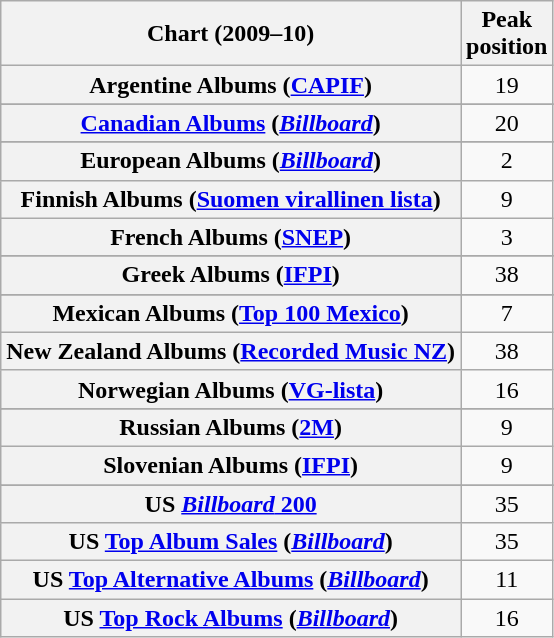<table class="wikitable sortable plainrowheaders" style="text-align:center">
<tr>
<th scope="col">Chart (2009–10)</th>
<th scope="col">Peak<br>position</th>
</tr>
<tr>
<th scope="row">Argentine Albums (<a href='#'>CAPIF</a>)</th>
<td>19</td>
</tr>
<tr>
</tr>
<tr>
</tr>
<tr>
</tr>
<tr>
<th scope="row"><a href='#'>Canadian Albums</a> (<a href='#'><em>Billboard</em></a>)</th>
<td>20</td>
</tr>
<tr>
</tr>
<tr>
</tr>
<tr>
</tr>
<tr>
<th scope="row">European Albums (<a href='#'><em>Billboard</em></a>)</th>
<td>2</td>
</tr>
<tr>
<th scope="row">Finnish Albums (<a href='#'>Suomen virallinen lista</a>)</th>
<td>9</td>
</tr>
<tr>
<th scope="row">French Albums (<a href='#'>SNEP</a>)</th>
<td>3</td>
</tr>
<tr>
</tr>
<tr>
<th scope="row">Greek Albums (<a href='#'>IFPI</a>)</th>
<td>38</td>
</tr>
<tr>
</tr>
<tr>
</tr>
<tr>
<th scope="row">Mexican Albums (<a href='#'>Top 100 Mexico</a>)</th>
<td>7</td>
</tr>
<tr>
<th scope="row">New Zealand Albums (<a href='#'>Recorded Music NZ</a>)</th>
<td>38</td>
</tr>
<tr>
<th scope="row">Norwegian Albums (<a href='#'>VG-lista</a>)</th>
<td>16</td>
</tr>
<tr>
</tr>
<tr>
</tr>
<tr>
<th scope="row">Russian Albums (<a href='#'>2M</a>)</th>
<td>9</td>
</tr>
<tr>
<th scope="row">Slovenian Albums (<a href='#'>IFPI</a>)</th>
<td>9</td>
</tr>
<tr>
</tr>
<tr>
</tr>
<tr>
</tr>
<tr>
<th scope="row">US <a href='#'><em>Billboard</em> 200</a></th>
<td>35</td>
</tr>
<tr>
<th scope="row">US <a href='#'>Top Album Sales</a> (<a href='#'><em>Billboard</em></a>)</th>
<td>35</td>
</tr>
<tr>
<th scope="row">US <a href='#'>Top Alternative Albums</a> (<a href='#'><em>Billboard</em></a>)</th>
<td>11</td>
</tr>
<tr>
<th scope="row">US <a href='#'>Top Rock Albums</a> (<a href='#'><em>Billboard</em></a>)</th>
<td>16</td>
</tr>
</table>
